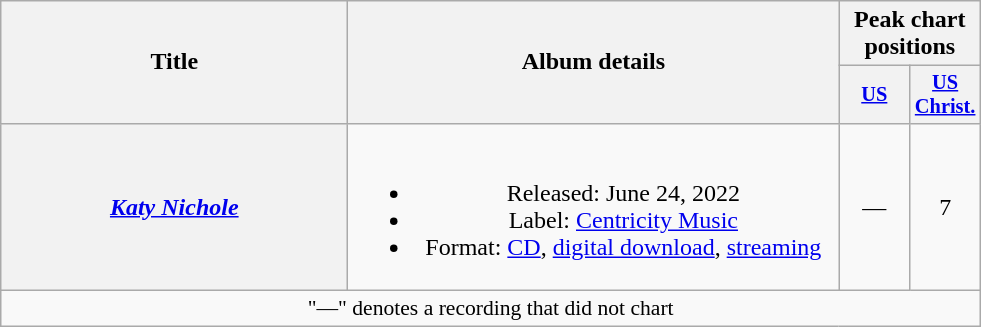<table class="wikitable plainrowheaders" style="text-align:center;">
<tr>
<th rowspan="2" scope="col" style="width:14em;">Title</th>
<th rowspan="2" scope="col" style="width:20em;">Album details</th>
<th colspan="2" scope="col">Peak chart positions</th>
</tr>
<tr>
<th scope="col" style="width:3em;font-size:85%;"><a href='#'>US</a><br></th>
<th scope="col" style="width:3em;font-size:85%;"><a href='#'>US<br>Christ.</a><br></th>
</tr>
<tr>
<th scope="row"><em><a href='#'>Katy Nichole</a></em></th>
<td><br><ul><li>Released: June 24, 2022</li><li>Label: <a href='#'>Centricity Music</a></li><li>Format: <a href='#'>CD</a>, <a href='#'>digital download</a>, <a href='#'>streaming</a></li></ul></td>
<td>—</td>
<td>7</td>
</tr>
<tr>
<td colspan="4" style="font-size:90%">"—" denotes a recording that did not chart</td>
</tr>
</table>
